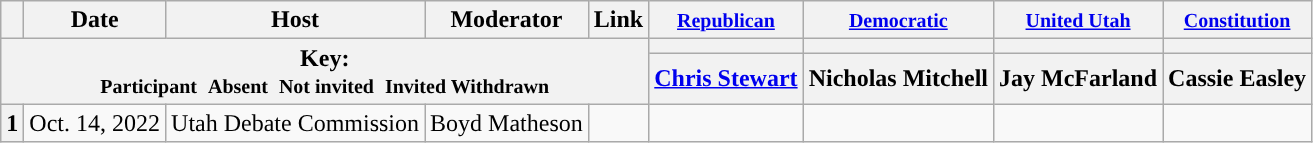<table class="wikitable" style="text-align:center;">
<tr>
<th scope="col"></th>
<th scope="col">Date</th>
<th scope="col">Host</th>
<th scope="col">Moderator</th>
<th scope="col">Link</th>
<th scope="col"><small><a href='#'>Republican</a></small></th>
<th scope="col"><small><a href='#'>Democratic</a></small></th>
<th scope="col"><small><a href='#'>United Utah</a></small></th>
<th scope="col"><small><a href='#'>Constitution</a></small></th>
</tr>
<tr>
<th colspan="5" rowspan="2">Key:<br> <small>Participant </small>  <small>Absent </small>  <small>Not invited </small>  <small>Invited  Withdrawn</small></th>
<th scope="col" style="background:"></th>
<th scope="col" style="background:"></th>
<th scope="col" style="background:"></th>
<th scope="col" style="background:"></th>
</tr>
<tr>
<th scope="col"><a href='#'>Chris Stewart</a></th>
<th scope="col">Nicholas Mitchell</th>
<th scope="col">Jay McFarland</th>
<th scope="col">Cassie Easley</th>
</tr>
<tr>
<th>1</th>
<td style="white-space:nowrap;">Oct. 14, 2022</td>
<td style="white-space:nowrap;">Utah Debate Commission</td>
<td style="white-space:nowrap;">Boyd Matheson</td>
<td style="white-space:nowrap;"></td>
<td></td>
<td></td>
<td></td>
<td></td>
</tr>
</table>
